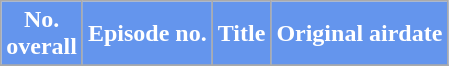<table class="wikitable">
<tr>
<th style="background-color: #6495ed; color: #ffffff;">No. <br> overall</th>
<th style="background-color: #6495ed; color: #ffffff;">Episode no.</th>
<th style="background-color: #6495ed; color: #ffffff;">Title</th>
<th style="background-color: #6495ed; color: #ffffff;">Original airdate</th>
</tr>
<tr>
</tr>
</table>
